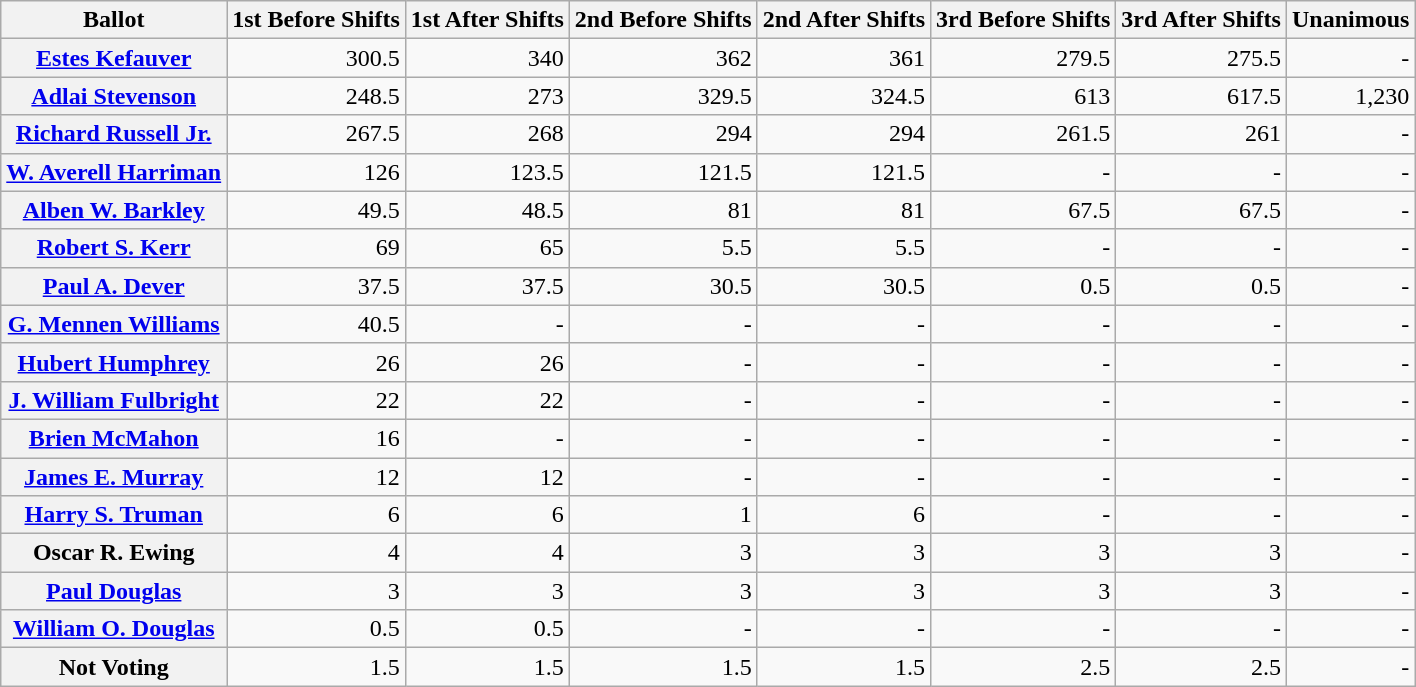<table class="wikitable">
<tr>
<th scope="col">Ballot</th>
<th scope="col">1st Before Shifts</th>
<th scope="col">1st After Shifts</th>
<th scope="col">2nd Before Shifts</th>
<th scope="col">2nd After Shifts</th>
<th scope="col">3rd Before Shifts</th>
<th scope="col">3rd After Shifts</th>
<th scope="col">Unanimous</th>
</tr>
<tr>
<th scope="row"><a href='#'>Estes Kefauver</a></th>
<td style="text-align:right;">300.5</td>
<td style="text-align:right;">340</td>
<td style="text-align:right;">362</td>
<td style="text-align:right;">361</td>
<td style="text-align:right;">279.5</td>
<td style="text-align:right;">275.5</td>
<td style="text-align:right;">-</td>
</tr>
<tr>
<th scope="row"><a href='#'>Adlai Stevenson</a></th>
<td style="text-align:right;">248.5</td>
<td style="text-align:right;">273</td>
<td style="text-align:right;">329.5</td>
<td style="text-align:right;">324.5</td>
<td style="text-align:right;">613</td>
<td style="text-align:right;">617.5</td>
<td style="text-align:right;">1,230</td>
</tr>
<tr>
<th scope="row"><a href='#'>Richard Russell Jr.</a></th>
<td style="text-align:right;">267.5</td>
<td style="text-align:right;">268</td>
<td style="text-align:right;">294</td>
<td style="text-align:right;">294</td>
<td style="text-align:right;">261.5</td>
<td style="text-align:right;">261</td>
<td style="text-align:right;">-</td>
</tr>
<tr>
<th scope="row"><a href='#'>W. Averell Harriman</a></th>
<td style="text-align:right;">126</td>
<td style="text-align:right;">123.5</td>
<td style="text-align:right;">121.5</td>
<td style="text-align:right;">121.5</td>
<td style="text-align:right;">-</td>
<td style="text-align:right;">-</td>
<td style="text-align:right;">-</td>
</tr>
<tr>
<th scope="row"><a href='#'>Alben W. Barkley</a></th>
<td style="text-align:right;">49.5</td>
<td style="text-align:right;">48.5</td>
<td style="text-align:right;">81</td>
<td style="text-align:right;">81</td>
<td style="text-align:right;">67.5</td>
<td style="text-align:right;">67.5</td>
<td style="text-align:right;">-</td>
</tr>
<tr>
<th scope="row"><a href='#'>Robert S. Kerr</a></th>
<td style="text-align:right;">69</td>
<td style="text-align:right;">65</td>
<td style="text-align:right;">5.5</td>
<td style="text-align:right;">5.5</td>
<td style="text-align:right;">-</td>
<td style="text-align:right;">-</td>
<td style="text-align:right;">-</td>
</tr>
<tr>
<th scope="row"><a href='#'>Paul A. Dever</a></th>
<td style="text-align:right;">37.5</td>
<td style="text-align:right;">37.5</td>
<td style="text-align:right;">30.5</td>
<td style="text-align:right;">30.5</td>
<td style="text-align:right;">0.5</td>
<td style="text-align:right;">0.5</td>
<td style="text-align:right;">-</td>
</tr>
<tr>
<th scope="row"><a href='#'>G. Mennen Williams</a></th>
<td style="text-align:right;">40.5</td>
<td style="text-align:right;">-</td>
<td style="text-align:right;">-</td>
<td style="text-align:right;">-</td>
<td style="text-align:right;">-</td>
<td style="text-align:right;">-</td>
<td style="text-align:right;">-</td>
</tr>
<tr>
<th scope="row"><a href='#'>Hubert Humphrey</a></th>
<td style="text-align:right;">26</td>
<td style="text-align:right;">26</td>
<td style="text-align:right;">-</td>
<td style="text-align:right;">-</td>
<td style="text-align:right;">-</td>
<td style="text-align:right;">-</td>
<td style="text-align:right;">-</td>
</tr>
<tr>
<th scope="row"><a href='#'>J. William Fulbright</a></th>
<td style="text-align:right;">22</td>
<td style="text-align:right;">22</td>
<td style="text-align:right;">-</td>
<td style="text-align:right;">-</td>
<td style="text-align:right;">-</td>
<td style="text-align:right;">-</td>
<td style="text-align:right;">-</td>
</tr>
<tr>
<th scope="row"><a href='#'>Brien McMahon</a></th>
<td style="text-align:right;">16</td>
<td style="text-align:right;">-</td>
<td style="text-align:right;">-</td>
<td style="text-align:right;">-</td>
<td style="text-align:right;">-</td>
<td style="text-align:right;">-</td>
<td style="text-align:right;">-</td>
</tr>
<tr>
<th scope="row"><a href='#'>James E. Murray</a></th>
<td style="text-align:right;">12</td>
<td style="text-align:right;">12</td>
<td style="text-align:right;">-</td>
<td style="text-align:right;">-</td>
<td style="text-align:right;">-</td>
<td style="text-align:right;">-</td>
<td style="text-align:right;">-</td>
</tr>
<tr>
<th scope="row"><a href='#'>Harry S. Truman</a></th>
<td style="text-align:right;">6</td>
<td style="text-align:right;">6</td>
<td style="text-align:right;">1</td>
<td style="text-align:right;">6</td>
<td style="text-align:right;">-</td>
<td style="text-align:right;">-</td>
<td style="text-align:right;">-</td>
</tr>
<tr>
<th scope="row">Oscar R. Ewing</th>
<td style="text-align:right;">4</td>
<td style="text-align:right;">4</td>
<td style="text-align:right;">3</td>
<td style="text-align:right;">3</td>
<td style="text-align:right;">3</td>
<td style="text-align:right;">3</td>
<td style="text-align:right;">-</td>
</tr>
<tr>
<th scope="row"><a href='#'>Paul Douglas</a></th>
<td style="text-align:right;">3</td>
<td style="text-align:right;">3</td>
<td style="text-align:right;">3</td>
<td style="text-align:right;">3</td>
<td style="text-align:right;">3</td>
<td style="text-align:right;">3</td>
<td style="text-align:right;">-</td>
</tr>
<tr>
<th scope="row"><a href='#'>William O. Douglas</a></th>
<td style="text-align:right;">0.5</td>
<td style="text-align:right;">0.5</td>
<td style="text-align:right;">-</td>
<td style="text-align:right;">-</td>
<td style="text-align:right;">-</td>
<td style="text-align:right;">-</td>
<td style="text-align:right;">-</td>
</tr>
<tr>
<th scope="row">Not Voting</th>
<td style="text-align:right;">1.5</td>
<td style="text-align:right;">1.5</td>
<td style="text-align:right;">1.5</td>
<td style="text-align:right;">1.5</td>
<td style="text-align:right;">2.5</td>
<td style="text-align:right;">2.5</td>
<td style="text-align:right;">-</td>
</tr>
</table>
